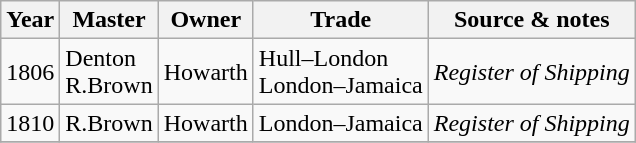<table class=" wikitable">
<tr>
<th>Year</th>
<th>Master</th>
<th>Owner</th>
<th>Trade</th>
<th>Source & notes</th>
</tr>
<tr>
<td>1806</td>
<td>Denton<br>R.Brown</td>
<td>Howarth</td>
<td>Hull–London<br>London–Jamaica</td>
<td><em>Register of Shipping</em></td>
</tr>
<tr>
<td>1810</td>
<td>R.Brown</td>
<td>Howarth</td>
<td>London–Jamaica</td>
<td><em>Register of Shipping</em></td>
</tr>
<tr>
</tr>
</table>
